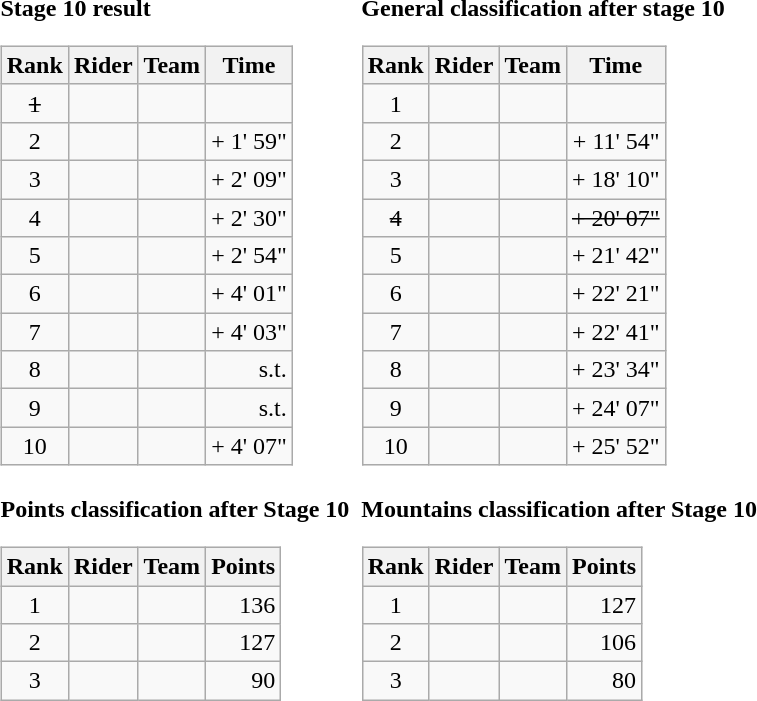<table>
<tr>
<td><strong>Stage 10 result</strong><br><table class="wikitable">
<tr>
<th scope="col">Rank</th>
<th scope="col">Rider</th>
<th scope="col">Team</th>
<th scope="col">Time</th>
</tr>
<tr>
<td style="text-align:center;"><del>1</del></td>
<td><del></del></td>
<td><del></del></td>
<td align=right><del></del></td>
</tr>
<tr>
<td style="text-align:center;">2</td>
<td></td>
<td></td>
<td align=right>+ 1' 59"</td>
</tr>
<tr>
<td style="text-align:center;">3</td>
<td></td>
<td></td>
<td align=right>+ 2' 09"</td>
</tr>
<tr>
<td style="text-align:center;">4</td>
<td></td>
<td></td>
<td align=right>+ 2' 30"</td>
</tr>
<tr>
<td style="text-align:center;">5</td>
<td></td>
<td></td>
<td align=right>+ 2' 54"</td>
</tr>
<tr>
<td style="text-align:center;">6</td>
<td></td>
<td></td>
<td align=right>+ 4' 01"</td>
</tr>
<tr>
<td style="text-align:center;">7</td>
<td> </td>
<td></td>
<td align=right>+ 4' 03"</td>
</tr>
<tr>
<td style="text-align:center;">8</td>
<td></td>
<td></td>
<td align=right>s.t.</td>
</tr>
<tr>
<td style="text-align:center;">9</td>
<td></td>
<td></td>
<td align=right>s.t.</td>
</tr>
<tr>
<td style="text-align:center;">10</td>
<td></td>
<td></td>
<td align=right>+ 4' 07"</td>
</tr>
</table>
</td>
<td></td>
<td><strong>General classification after stage 10</strong><br><table class="wikitable">
<tr>
<th scope="col">Rank</th>
<th scope="col">Rider</th>
<th scope="col">Team</th>
<th scope="col">Time</th>
</tr>
<tr>
<td style="text-align:center;">1</td>
<td> </td>
<td></td>
<td style="text-align:right;"></td>
</tr>
<tr>
<td style="text-align:center;">2</td>
<td></td>
<td></td>
<td align=right>+ 11' 54"</td>
</tr>
<tr>
<td style="text-align:center;">3</td>
<td> </td>
<td></td>
<td align=right>+ 18' 10"</td>
</tr>
<tr>
<td style="text-align:center;"><del>4</del></td>
<td><del></del></td>
<td><del></del></td>
<td style="text-align:right;"><del>+ 20' 07"</del></td>
</tr>
<tr>
<td style="text-align:center;">5</td>
<td></td>
<td></td>
<td align=right>+ 21' 42"</td>
</tr>
<tr>
<td style="text-align:center;">6</td>
<td></td>
<td></td>
<td align=right>+ 22' 21"</td>
</tr>
<tr>
<td style="text-align:center;">7</td>
<td></td>
<td></td>
<td style="text-align:right;">+ 22' 41"</td>
</tr>
<tr>
<td style="text-align:center;">8</td>
<td></td>
<td></td>
<td style="text-align:right;">+ 23' 34"</td>
</tr>
<tr>
<td style="text-align:center;">9</td>
<td></td>
<td></td>
<td align=right>+ 24' 07"</td>
</tr>
<tr>
<td style="text-align:center;">10</td>
<td></td>
<td></td>
<td align=right>+ 25' 52"</td>
</tr>
</table>
</td>
</tr>
<tr valign="top">
<td><strong>Points classification after Stage 10</strong><br><table class="wikitable">
<tr>
<th scope="col">Rank</th>
<th scope="col">Rider</th>
<th scope="col">Team</th>
<th scope="col">Points</th>
</tr>
<tr>
<td style="text-align:center;">1</td>
<td> </td>
<td></td>
<td align=right>136</td>
</tr>
<tr>
<td style="text-align:center;">2</td>
<td></td>
<td></td>
<td align=right>127</td>
</tr>
<tr>
<td style="text-align:center;">3</td>
<td></td>
<td></td>
<td align=right>90</td>
</tr>
</table>
</td>
<td></td>
<td><strong>Mountains classification after Stage 10</strong><br><table class="wikitable">
<tr>
<th scope="col">Rank</th>
<th scope="col">Rider</th>
<th scope="col">Team</th>
<th scope="col">Points</th>
</tr>
<tr>
<td style="text-align:center;">1</td>
<td> </td>
<td></td>
<td align=right>127</td>
</tr>
<tr>
<td style="text-align:center;">2</td>
<td></td>
<td></td>
<td align=right>106</td>
</tr>
<tr>
<td style="text-align:center;">3</td>
<td></td>
<td></td>
<td align=right>80</td>
</tr>
</table>
</td>
</tr>
</table>
